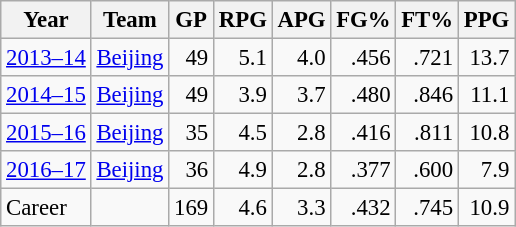<table class="wikitable sortable" style="font-size:95%; text-align:right">
<tr>
<th>Year</th>
<th>Team</th>
<th>GP</th>
<th>RPG</th>
<th>APG</th>
<th>FG%</th>
<th>FT%</th>
<th>PPG</th>
</tr>
<tr>
<td><a href='#'>2013–14</a></td>
<td><a href='#'>Beijing</a></td>
<td>49</td>
<td>5.1</td>
<td>4.0</td>
<td>.456</td>
<td>.721</td>
<td>13.7</td>
</tr>
<tr>
<td><a href='#'>2014–15</a></td>
<td><a href='#'>Beijing</a></td>
<td>49</td>
<td>3.9</td>
<td>3.7</td>
<td>.480</td>
<td>.846</td>
<td>11.1</td>
</tr>
<tr>
<td><a href='#'>2015–16</a></td>
<td><a href='#'>Beijing</a></td>
<td>35</td>
<td>4.5</td>
<td>2.8</td>
<td>.416</td>
<td>.811</td>
<td>10.8</td>
</tr>
<tr>
<td><a href='#'>2016–17</a></td>
<td><a href='#'>Beijing</a></td>
<td>36</td>
<td>4.9</td>
<td>2.8</td>
<td>.377</td>
<td>.600</td>
<td>7.9</td>
</tr>
<tr>
<td align=left>Career</td>
<td></td>
<td>169</td>
<td>4.6</td>
<td>3.3</td>
<td>.432</td>
<td>.745</td>
<td>10.9</td>
</tr>
</table>
